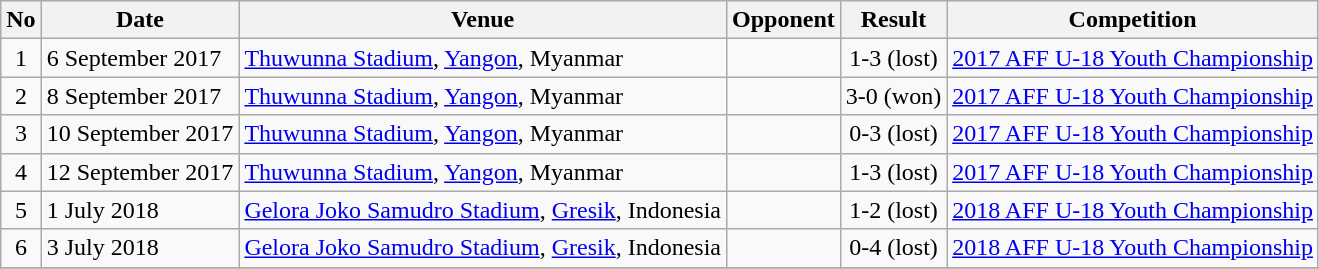<table class="wikitable">
<tr>
<th>No</th>
<th>Date</th>
<th>Venue</th>
<th>Opponent</th>
<th>Result</th>
<th>Competition</th>
</tr>
<tr>
<td align=center>1</td>
<td>6 September 2017</td>
<td><a href='#'>Thuwunna Stadium</a>, <a href='#'>Yangon</a>, Myanmar</td>
<td></td>
<td align=center>1-3 (lost)</td>
<td><a href='#'>2017 AFF U-18 Youth Championship</a></td>
</tr>
<tr>
<td align=center>2</td>
<td>8 September 2017</td>
<td><a href='#'>Thuwunna Stadium</a>, <a href='#'>Yangon</a>, Myanmar</td>
<td></td>
<td align=center>3-0 (won)</td>
<td><a href='#'>2017 AFF U-18 Youth Championship</a></td>
</tr>
<tr>
<td align=center>3</td>
<td>10 September 2017</td>
<td><a href='#'>Thuwunna Stadium</a>, <a href='#'>Yangon</a>, Myanmar</td>
<td></td>
<td align=center>0-3 (lost)</td>
<td><a href='#'>2017 AFF U-18 Youth Championship</a></td>
</tr>
<tr>
<td align=center>4</td>
<td>12 September 2017</td>
<td><a href='#'>Thuwunna Stadium</a>, <a href='#'>Yangon</a>, Myanmar</td>
<td></td>
<td align=center>1-3 (lost)</td>
<td><a href='#'>2017 AFF U-18 Youth Championship</a></td>
</tr>
<tr>
<td align=center>5</td>
<td>1 July 2018</td>
<td><a href='#'>Gelora Joko Samudro Stadium</a>, <a href='#'>Gresik</a>, Indonesia</td>
<td></td>
<td align=center>1-2 (lost)</td>
<td><a href='#'>2018 AFF U-18 Youth Championship</a></td>
</tr>
<tr>
<td align=center>6</td>
<td>3 July 2018</td>
<td><a href='#'>Gelora Joko Samudro Stadium</a>, <a href='#'>Gresik</a>, Indonesia</td>
<td></td>
<td align=center>0-4 (lost)</td>
<td><a href='#'>2018 AFF U-18 Youth Championship</a></td>
</tr>
<tr>
</tr>
</table>
